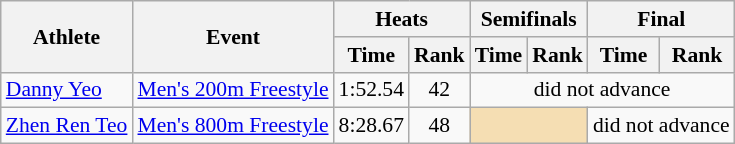<table class=wikitable style="font-size:90%">
<tr>
<th rowspan="2">Athlete</th>
<th rowspan="2">Event</th>
<th colspan="2">Heats</th>
<th colspan="2">Semifinals</th>
<th colspan="2">Final</th>
</tr>
<tr>
<th>Time</th>
<th>Rank</th>
<th>Time</th>
<th>Rank</th>
<th>Time</th>
<th>Rank</th>
</tr>
<tr>
<td rowspan="1"><a href='#'>Danny Yeo</a></td>
<td><a href='#'>Men's 200m Freestyle</a></td>
<td align=center>1:52.54</td>
<td align=center>42</td>
<td align=center colspan=4>did not advance</td>
</tr>
<tr>
<td rowspan="1"><a href='#'>Zhen Ren Teo</a></td>
<td><a href='#'>Men's 800m Freestyle</a></td>
<td align=center>8:28.67</td>
<td align=center>48</td>
<td colspan= 2 bgcolor="wheat"></td>
<td align=center colspan=2>did not advance</td>
</tr>
</table>
